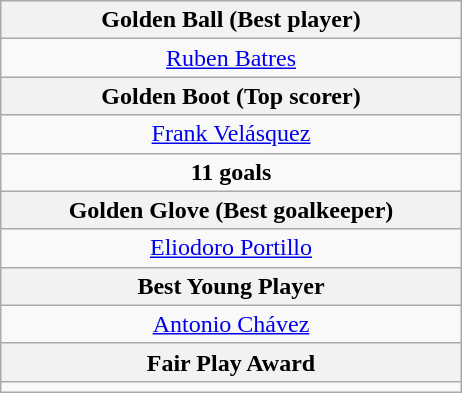<table class="wikitable" style="margin:1em auto;">
<tr>
<th width=300>Golden Ball (Best player)</th>
</tr>
<tr>
<td align=center> <a href='#'>Ruben Batres</a></td>
</tr>
<tr>
<th>Golden Boot (Top scorer)</th>
</tr>
<tr>
<td align=center> <a href='#'>Frank Velásquez</a></td>
</tr>
<tr>
<td align=center><strong>11 goals</strong></td>
</tr>
<tr>
<th>Golden Glove (Best goalkeeper)</th>
</tr>
<tr>
<td align=center> <a href='#'>Eliodoro Portillo</a></td>
</tr>
<tr>
<th>Best Young Player</th>
</tr>
<tr>
<td align=center> <a href='#'>Antonio Chávez</a></td>
</tr>
<tr>
<th>Fair Play Award</th>
</tr>
<tr>
<td align=center></td>
</tr>
</table>
